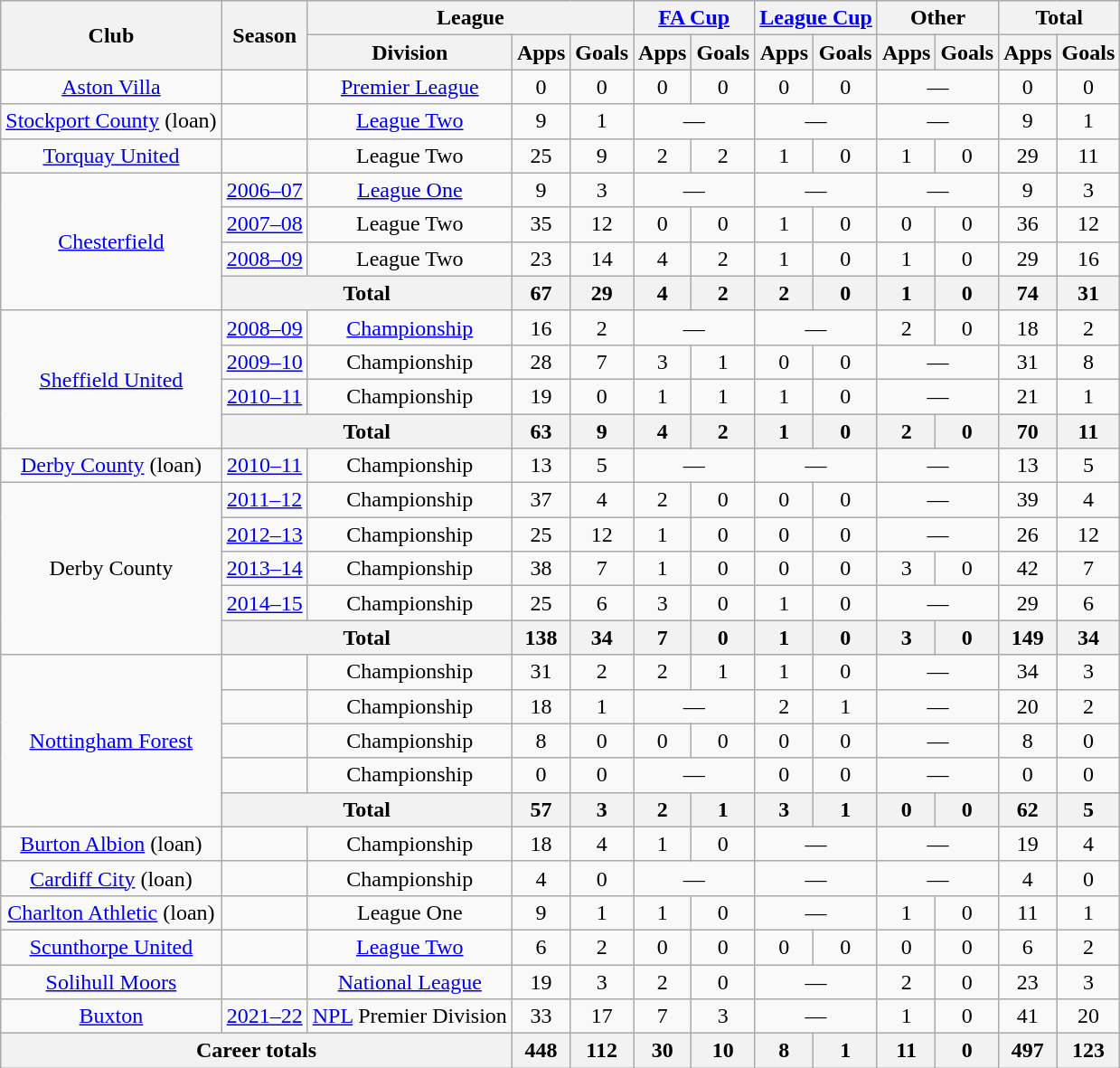<table class="wikitable" style="text-align:center">
<tr>
<th rowspan=2>Club</th>
<th rowspan=2>Season</th>
<th colspan=3>League</th>
<th colspan=2><a href='#'>FA Cup</a></th>
<th colspan=2><a href='#'>League Cup</a></th>
<th colspan=2>Other</th>
<th colspan=2>Total</th>
</tr>
<tr>
<th>Division</th>
<th>Apps</th>
<th>Goals</th>
<th>Apps</th>
<th>Goals</th>
<th>Apps</th>
<th>Goals</th>
<th>Apps</th>
<th>Goals</th>
<th>Apps</th>
<th>Goals</th>
</tr>
<tr>
<td><a href='#'>Aston Villa</a></td>
<td></td>
<td><a href='#'>Premier League</a></td>
<td>0</td>
<td>0</td>
<td>0</td>
<td>0</td>
<td>0</td>
<td>0</td>
<td colspan="2">—</td>
<td>0</td>
<td>0</td>
</tr>
<tr>
<td><a href='#'>Stockport County</a> (loan)</td>
<td></td>
<td><a href='#'>League Two</a></td>
<td>9</td>
<td>1</td>
<td colspan="2">—</td>
<td colspan="2">—</td>
<td colspan="2">—</td>
<td>9</td>
<td>1</td>
</tr>
<tr>
<td><a href='#'>Torquay United</a></td>
<td></td>
<td>League Two</td>
<td>25</td>
<td>9</td>
<td>2</td>
<td>2</td>
<td>1</td>
<td>0</td>
<td>1</td>
<td>0</td>
<td>29</td>
<td>11</td>
</tr>
<tr>
<td rowspan="4"><a href='#'>Chesterfield</a></td>
<td><a href='#'>2006–07</a></td>
<td><a href='#'>League One</a></td>
<td>9</td>
<td>3</td>
<td colspan="2">—</td>
<td colspan="2">—</td>
<td colspan="2">—</td>
<td>9</td>
<td>3</td>
</tr>
<tr>
<td><a href='#'>2007–08</a></td>
<td>League Two</td>
<td>35</td>
<td>12</td>
<td>0</td>
<td>0</td>
<td>1</td>
<td>0</td>
<td>0</td>
<td>0</td>
<td>36</td>
<td>12</td>
</tr>
<tr>
<td><a href='#'>2008–09</a></td>
<td>League Two</td>
<td>23</td>
<td>14</td>
<td>4</td>
<td>2</td>
<td>1</td>
<td>0</td>
<td>1</td>
<td>0</td>
<td>29</td>
<td>16</td>
</tr>
<tr>
<th colspan="2">Total</th>
<th>67</th>
<th>29</th>
<th>4</th>
<th>2</th>
<th>2</th>
<th>0</th>
<th>1</th>
<th>0</th>
<th>74</th>
<th>31</th>
</tr>
<tr>
<td rowspan="4"><a href='#'>Sheffield United</a></td>
<td><a href='#'>2008–09</a></td>
<td><a href='#'>Championship</a></td>
<td>16</td>
<td>2</td>
<td colspan="2">—</td>
<td colspan="2">—</td>
<td>2</td>
<td>0</td>
<td>18</td>
<td>2</td>
</tr>
<tr>
<td><a href='#'>2009–10</a></td>
<td>Championship</td>
<td>28</td>
<td>7</td>
<td>3</td>
<td>1</td>
<td>0</td>
<td>0</td>
<td colspan="2">—</td>
<td>31</td>
<td>8</td>
</tr>
<tr>
<td><a href='#'>2010–11</a></td>
<td>Championship</td>
<td>19</td>
<td>0</td>
<td>1</td>
<td>1</td>
<td>1</td>
<td>0</td>
<td colspan="2">—</td>
<td>21</td>
<td>1</td>
</tr>
<tr>
<th colspan="2">Total</th>
<th>63</th>
<th>9</th>
<th>4</th>
<th>2</th>
<th>1</th>
<th>0</th>
<th>2</th>
<th>0</th>
<th>70</th>
<th>11</th>
</tr>
<tr>
<td><a href='#'>Derby County</a> (loan)</td>
<td><a href='#'>2010–11</a></td>
<td>Championship</td>
<td>13</td>
<td>5</td>
<td colspan="2">—</td>
<td colspan="2">—</td>
<td colspan="2">—</td>
<td>13</td>
<td>5</td>
</tr>
<tr>
<td rowspan="5">Derby County</td>
<td><a href='#'>2011–12</a></td>
<td>Championship</td>
<td>37</td>
<td>4</td>
<td>2</td>
<td>0</td>
<td>0</td>
<td>0</td>
<td colspan="2">—</td>
<td>39</td>
<td>4</td>
</tr>
<tr>
<td><a href='#'>2012–13</a></td>
<td>Championship</td>
<td>25</td>
<td>12</td>
<td>1</td>
<td>0</td>
<td>0</td>
<td>0</td>
<td colspan="2">—</td>
<td>26</td>
<td>12</td>
</tr>
<tr>
<td><a href='#'>2013–14</a></td>
<td>Championship</td>
<td>38</td>
<td>7</td>
<td>1</td>
<td>0</td>
<td>0</td>
<td>0</td>
<td>3</td>
<td>0</td>
<td>42</td>
<td>7</td>
</tr>
<tr>
<td><a href='#'>2014–15</a></td>
<td>Championship</td>
<td>25</td>
<td>6</td>
<td>3</td>
<td>0</td>
<td>1</td>
<td>0</td>
<td colspan="2">—</td>
<td>29</td>
<td>6</td>
</tr>
<tr>
<th colspan="2">Total</th>
<th>138</th>
<th>34</th>
<th>7</th>
<th>0</th>
<th>1</th>
<th>0</th>
<th>3</th>
<th>0</th>
<th>149</th>
<th>34</th>
</tr>
<tr>
<td rowspan="5"><a href='#'>Nottingham Forest</a></td>
<td></td>
<td>Championship</td>
<td>31</td>
<td>2</td>
<td>2</td>
<td>1</td>
<td>1</td>
<td>0</td>
<td colspan="2">—</td>
<td>34</td>
<td>3</td>
</tr>
<tr>
<td></td>
<td>Championship</td>
<td>18</td>
<td>1</td>
<td colspan="2">—</td>
<td>2</td>
<td>1</td>
<td colspan="2">—</td>
<td>20</td>
<td>2</td>
</tr>
<tr>
<td></td>
<td>Championship</td>
<td>8</td>
<td>0</td>
<td>0</td>
<td>0</td>
<td>0</td>
<td>0</td>
<td colspan="2">—</td>
<td>8</td>
<td>0</td>
</tr>
<tr>
<td></td>
<td>Championship</td>
<td>0</td>
<td>0</td>
<td colspan="2">—</td>
<td>0</td>
<td>0</td>
<td colspan="2">—</td>
<td>0</td>
<td>0</td>
</tr>
<tr>
<th colspan="2">Total</th>
<th>57</th>
<th>3</th>
<th>2</th>
<th>1</th>
<th>3</th>
<th>1</th>
<th>0</th>
<th>0</th>
<th>62</th>
<th>5</th>
</tr>
<tr>
<td><a href='#'>Burton Albion</a> (loan)</td>
<td></td>
<td>Championship</td>
<td>18</td>
<td>4</td>
<td>1</td>
<td>0</td>
<td colspan="2">—</td>
<td colspan="2">—</td>
<td>19</td>
<td>4</td>
</tr>
<tr>
<td><a href='#'>Cardiff City</a> (loan)</td>
<td></td>
<td>Championship</td>
<td>4</td>
<td>0</td>
<td colspan="2">—</td>
<td colspan="2">—</td>
<td colspan="2">—</td>
<td>4</td>
<td>0</td>
</tr>
<tr>
<td><a href='#'>Charlton Athletic</a> (loan)</td>
<td></td>
<td>League One</td>
<td>9</td>
<td>1</td>
<td>1</td>
<td>0</td>
<td colspan="2">—</td>
<td>1</td>
<td>0</td>
<td>11</td>
<td>1</td>
</tr>
<tr>
<td><a href='#'>Scunthorpe United</a></td>
<td></td>
<td><a href='#'>League Two</a></td>
<td>6</td>
<td>2</td>
<td>0</td>
<td>0</td>
<td>0</td>
<td>0</td>
<td>0</td>
<td>0</td>
<td>6</td>
<td>2</td>
</tr>
<tr>
<td><a href='#'>Solihull Moors</a></td>
<td></td>
<td><a href='#'>National League</a></td>
<td>19</td>
<td>3</td>
<td>2</td>
<td>0</td>
<td colspan="2">—</td>
<td>2</td>
<td>0</td>
<td>23</td>
<td>3</td>
</tr>
<tr>
<td><a href='#'>Buxton</a></td>
<td><a href='#'>2021–22</a></td>
<td><a href='#'>NPL</a> Premier Division</td>
<td>33</td>
<td>17</td>
<td>7</td>
<td>3</td>
<td colspan=2>—</td>
<td>1</td>
<td>0</td>
<td>41</td>
<td>20</td>
</tr>
<tr>
<th scope="row" colspan="3">Career totals</th>
<th>448</th>
<th>112</th>
<th>30</th>
<th>10</th>
<th>8</th>
<th>1</th>
<th>11</th>
<th>0</th>
<th>497</th>
<th>123</th>
</tr>
</table>
